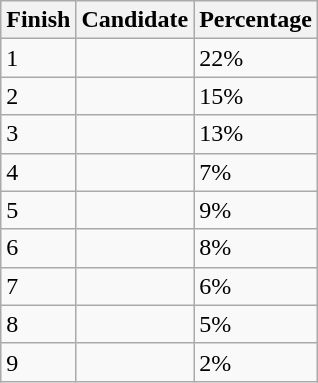<table class="wikitable sortable">
<tr>
<th>Finish</th>
<th>Candidate</th>
<th>Percentage</th>
</tr>
<tr>
<td>1</td>
<td></td>
<td>22%</td>
</tr>
<tr>
<td>2</td>
<td></td>
<td>15%</td>
</tr>
<tr>
<td>3</td>
<td></td>
<td>13%</td>
</tr>
<tr>
<td>4</td>
<td></td>
<td>7%</td>
</tr>
<tr>
<td>5</td>
<td></td>
<td>9%</td>
</tr>
<tr>
<td>6</td>
<td></td>
<td>8%</td>
</tr>
<tr>
<td>7</td>
<td></td>
<td>6%</td>
</tr>
<tr>
<td>8</td>
<td></td>
<td>5%</td>
</tr>
<tr>
<td>9</td>
<td></td>
<td>2%</td>
</tr>
</table>
